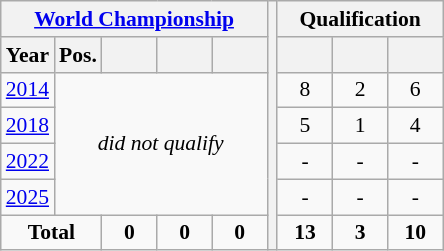<table class="wikitable" style="text-align: center;font-size:90%;">
<tr>
<th colspan=5><a href='#'>World Championship</a></th>
<th rowspan=10></th>
<th colspan=3>Qualification</th>
</tr>
<tr>
<th>Year</th>
<th>Pos.</th>
<th width=30></th>
<th width=30></th>
<th width=30></th>
<th width=30></th>
<th width=30></th>
<th width=30></th>
</tr>
<tr>
<td> <a href='#'>2014</a></td>
<td colspan=4 rowspan=4><em>did not qualify</em></td>
<td>8</td>
<td>2</td>
<td>6</td>
</tr>
<tr>
<td> <a href='#'>2018</a></td>
<td>5</td>
<td>1</td>
<td>4</td>
</tr>
<tr>
<td>  <a href='#'>2022</a></td>
<td>-</td>
<td>-</td>
<td>-</td>
</tr>
<tr>
<td> <a href='#'>2025</a></td>
<td>-</td>
<td>-</td>
<td>-</td>
</tr>
<tr>
<td colspan=2><strong>Total</strong></td>
<td><strong>0</strong></td>
<td><strong>0</strong></td>
<td><strong>0</strong></td>
<td><strong>13</strong></td>
<td><strong>3</strong></td>
<td><strong>10</strong></td>
</tr>
</table>
